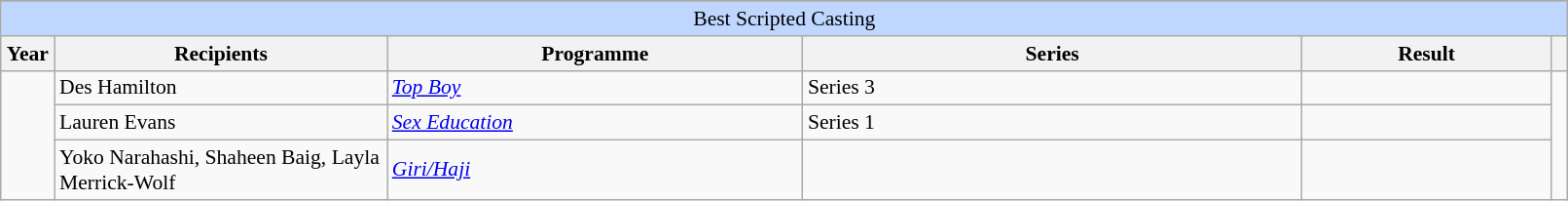<table class="wikitable plainrowheaders" style="font-size: 90%" width=85%>
<tr>
</tr>
<tr ---- bgcolor="#bfd7ff">
<td colspan=6 align=center>Best Scripted Casting</td>
</tr>
<tr ---- bgcolor="#ebf5ff">
<th scope="col" style="width:2%;">Year</th>
<th scope="col" style="width:20%;">Recipients</th>
<th scope="col" style="width:25%;">Programme</th>
<th scope="col" style="width:30%;">Series</th>
<th scope="col" style="width:15%;">Result</th>
<th scope="col" class="unsortable" style="width:1%;"></th>
</tr>
<tr>
<td rowspan="3"></td>
<td>Des Hamilton</td>
<td><em><a href='#'>Top Boy</a></em></td>
<td>Series 3</td>
<td></td>
<td rowspan="3"></td>
</tr>
<tr>
<td>Lauren Evans</td>
<td><em><a href='#'>Sex Education</a></em></td>
<td>Series 1</td>
<td></td>
</tr>
<tr>
<td>Yoko Narahashi, Shaheen Baig, Layla Merrick-Wolf</td>
<td><em><a href='#'>Giri/Haji</a></em></td>
<td></td>
<td></td>
</tr>
</table>
